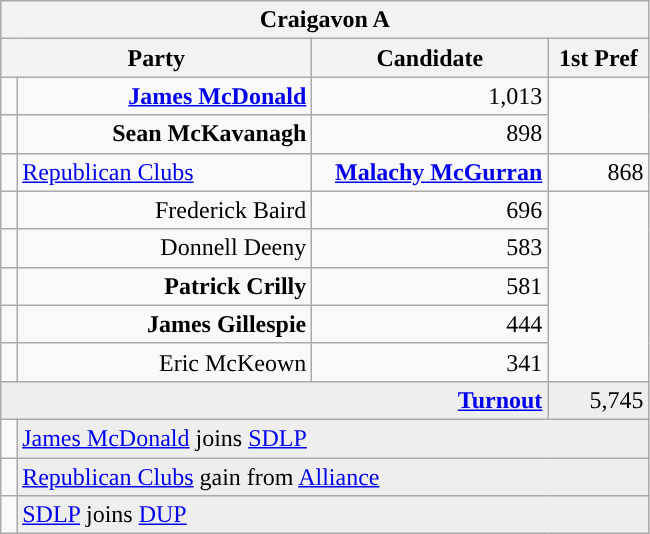<table class="wikitable">
<tr>
<th colspan="4" align="center">Craigavon A</th>
</tr>
<tr>
<th colspan="2" align="center" width=200>Party</th>
<th width=150>Candidate</th>
<th width=60>1st Pref</th>
</tr>
<tr>
<td></td>
<td align="right"><strong><a href='#'>James McDonald</a></strong></td>
<td align="right">1,013</td>
</tr>
<tr>
<td></td>
<td align="right"><strong>Sean McKavanagh</strong></td>
<td align="right">898</td>
</tr>
<tr>
<td style="background-color: "></td>
<td><a href='#'>Republican Clubs</a></td>
<td align="right"><strong><a href='#'>Malachy McGurran</a></strong></td>
<td align="right">868</td>
</tr>
<tr>
<td></td>
<td align="right">Frederick Baird</td>
<td align="right">696</td>
</tr>
<tr>
<td></td>
<td align="right">Donnell Deeny</td>
<td align="right">583</td>
</tr>
<tr>
<td></td>
<td align="right"><strong>Patrick Crilly</strong></td>
<td align="right">581</td>
</tr>
<tr>
<td></td>
<td align="right"><strong>James Gillespie</strong></td>
<td align="right">444</td>
</tr>
<tr>
<td></td>
<td align="right">Eric McKeown</td>
<td align="right">341</td>
</tr>
<tr bgcolor="EEEEEE">
<td colspan=3 align="right"><strong><a href='#'>Turnout</a></strong></td>
<td align="right">5,745</td>
</tr>
<tr>
<td bgcolor=></td>
<td colspan=3 bgcolor="EEEEEE"><a href='#'>James McDonald</a> joins <a href='#'>SDLP</a></td>
</tr>
<tr>
<td bgcolor=></td>
<td colspan=3 bgcolor="EEEEEE"><a href='#'>Republican Clubs</a> gain from <a href='#'>Alliance</a></td>
</tr>
<tr>
<td bgcolor=></td>
<td colspan=3 bgcolor="EEEEEE"><a href='#'>SDLP</a> joins <a href='#'>DUP</a></td>
</tr>
</table>
